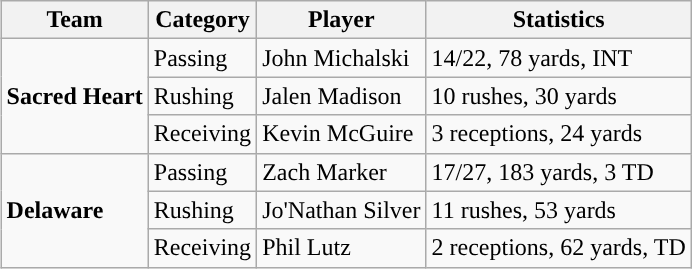<table class="wikitable" style="float: right;">
<tr>
<th>Team</th>
<th>Category</th>
<th>Player</th>
<th>Statistics</th>
</tr>
<tr>
<td rowspan=3><strong>Sacred Heart</strong></td>
<td>Passing</td>
<td>John Michalski</td>
<td>14/22, 78 yards, INT</td>
</tr>
<tr>
<td>Rushing</td>
<td>Jalen Madison</td>
<td>10 rushes, 30 yards</td>
</tr>
<tr>
<td>Receiving</td>
<td>Kevin McGuire</td>
<td>3 receptions, 24 yards</td>
</tr>
<tr>
<td rowspan=3><strong>Delaware</strong></td>
<td>Passing</td>
<td>Zach Marker</td>
<td>17/27, 183 yards, 3 TD</td>
</tr>
<tr>
<td>Rushing</td>
<td>Jo'Nathan Silver</td>
<td>11 rushes, 53 yards</td>
</tr>
<tr>
<td>Receiving</td>
<td>Phil Lutz</td>
<td>2 receptions, 62 yards, TD</td>
</tr>
</table>
